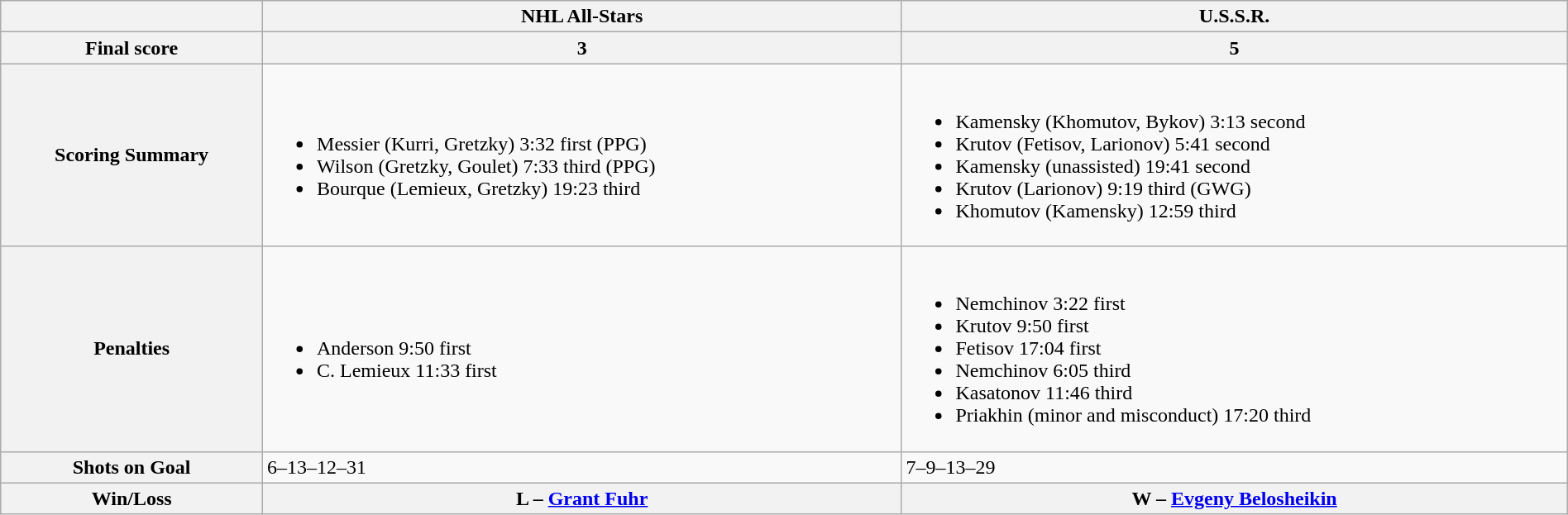<table class="wikitable" style="width:100%">
<tr>
<th></th>
<th>NHL All-Stars</th>
<th>U.S.S.R.</th>
</tr>
<tr>
<th>Final score</th>
<th>3</th>
<th>5</th>
</tr>
<tr>
<th>Scoring Summary</th>
<td><br><ul><li>Messier (Kurri, Gretzky) 3:32 first (PPG)</li><li>Wilson (Gretzky, Goulet) 7:33 third (PPG)</li><li>Bourque (Lemieux, Gretzky) 19:23 third</li></ul></td>
<td><br><ul><li>Kamensky (Khomutov, Bykov) 3:13 second</li><li>Krutov (Fetisov, Larionov) 5:41 second</li><li>Kamensky (unassisted) 19:41 second</li><li>Krutov (Larionov) 9:19 third (GWG)</li><li>Khomutov (Kamensky) 12:59 third</li></ul></td>
</tr>
<tr>
<th>Penalties</th>
<td><br><ul><li>Anderson 9:50 first</li><li>C. Lemieux 11:33 first</li></ul></td>
<td><br><ul><li>Nemchinov 3:22 first</li><li>Krutov 9:50 first</li><li>Fetisov 17:04 first</li><li>Nemchinov 6:05 third</li><li>Kasatonov 11:46 third</li><li>Priakhin (minor and misconduct) 17:20 third</li></ul></td>
</tr>
<tr>
<th>Shots on Goal</th>
<td>6–13–12–31</td>
<td>7–9–13–29</td>
</tr>
<tr>
<th>Win/Loss</th>
<th><strong>L</strong> – <a href='#'>Grant Fuhr</a></th>
<th><strong>W</strong> – <a href='#'>Evgeny Belosheikin</a></th>
</tr>
</table>
